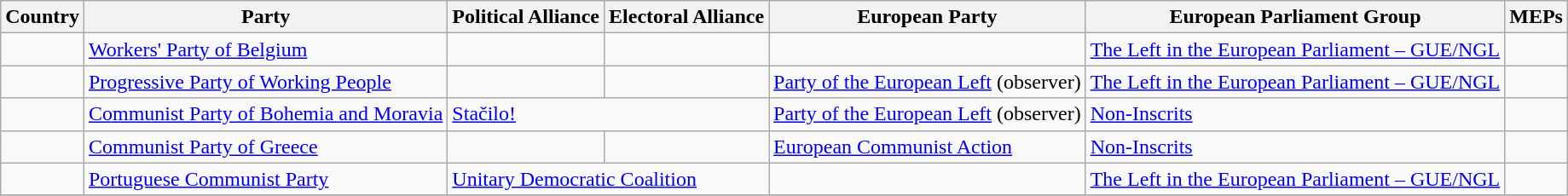<table class="wikitable sortable">
<tr>
<th scope="col">Country</th>
<th scope="col">Party</th>
<th scope="col">Political Alliance</th>
<th scope="col">Electoral Alliance</th>
<th scope="col">European Party</th>
<th scope="col">European Parliament Group</th>
<th scope="col">MEPs</th>
</tr>
<tr>
<td></td>
<td><a href='#'>Workers' Party of Belgium</a></td>
<td></td>
<td></td>
<td></td>
<td><a href='#'>The Left in the European Parliament – GUE/NGL</a></td>
<td></td>
</tr>
<tr>
<td></td>
<td><a href='#'>Progressive Party of Working People</a></td>
<td></td>
<td></td>
<td><a href='#'>Party of the European Left</a> (observer)</td>
<td><a href='#'>The Left in the European Parliament – GUE/NGL</a></td>
<td></td>
</tr>
<tr>
<td></td>
<td><a href='#'>Communist Party of Bohemia and Moravia</a></td>
<td colspan="2"><a href='#'>Stačilo!</a></td>
<td><a href='#'>Party of the European Left</a> (observer)</td>
<td><a href='#'>Non-Inscrits</a></td>
<td></td>
</tr>
<tr>
<td></td>
<td><a href='#'>Communist Party of Greece</a></td>
<td></td>
<td></td>
<td><a href='#'>European Communist Action</a></td>
<td><a href='#'>Non-Inscrits</a></td>
<td></td>
</tr>
<tr>
<td></td>
<td><a href='#'>Portuguese Communist Party</a></td>
<td colspan="2"><a href='#'>Unitary Democratic Coalition</a></td>
<td></td>
<td><a href='#'>The Left in the European Parliament – GUE/NGL</a></td>
<td></td>
</tr>
<tr>
</tr>
</table>
